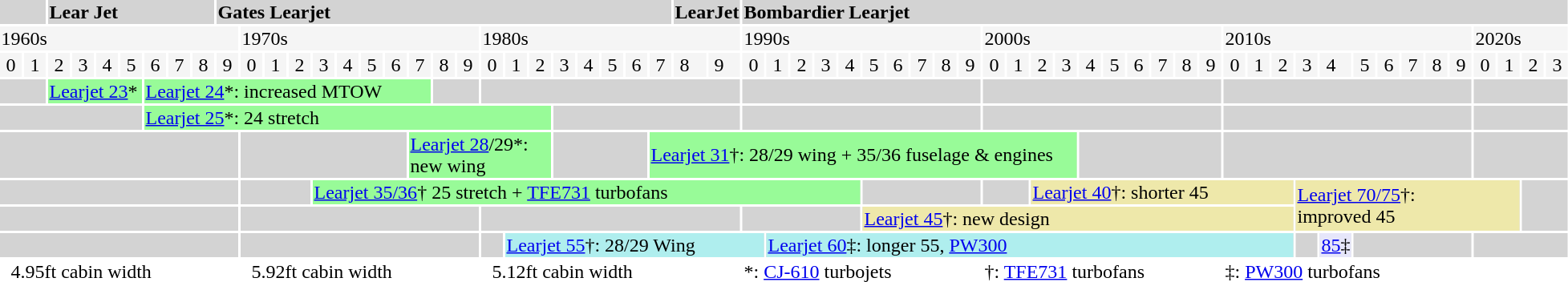<table class="toccolours collapsible">
<tr>
</tr>
<tr style="background-color:lightgray;">
<td colspan=2></td>
<td colspan=7><strong>Lear Jet</strong></td>
<td colspan=19><strong>Gates Learjet</strong></td>
<td colspan=2><strong>LearJet</strong></td>
<td colspan=40><strong>Bombardier Learjet</strong></td>
</tr>
<tr style="background-color:WhiteSmoke;">
<td colspan=10>1960s</td>
<td colspan=10>1970s</td>
<td colspan=10>1980s</td>
<td colspan=10>1990s</td>
<td colspan=10>2000s</td>
<td colspan=10>2010s</td>
<td colspan=4>2020s</td>
</tr>
<tr style="background-color:WhiteSmoke;">
<td> 0 </td>
<td> 1 </td>
<td> 2 </td>
<td> 3 </td>
<td> 4 </td>
<td> 5 </td>
<td> 6 </td>
<td> 7 </td>
<td> 8 </td>
<td> 9 </td>
<td> 0 </td>
<td> 1 </td>
<td> 2 </td>
<td> 3 </td>
<td> 4 </td>
<td> 5 </td>
<td> 6 </td>
<td> 7 </td>
<td> 8 </td>
<td> 9 </td>
<td> 0 </td>
<td> 1 </td>
<td> 2 </td>
<td> 3 </td>
<td> 4 </td>
<td> 5 </td>
<td> 6 </td>
<td> 7 </td>
<td> 8 </td>
<td> 9 </td>
<td> 0 </td>
<td> 1 </td>
<td> 2 </td>
<td> 3 </td>
<td> 4 </td>
<td> 5 </td>
<td> 6 </td>
<td> 7 </td>
<td> 8 </td>
<td> 9 </td>
<td> 0 </td>
<td> 1 </td>
<td> 2 </td>
<td> 3 </td>
<td> 4 </td>
<td> 5 </td>
<td> 6 </td>
<td> 7 </td>
<td> 8 </td>
<td> 9 </td>
<td> 0 </td>
<td> 1 </td>
<td> 2 </td>
<td> 3 </td>
<td> 4 </td>
<td> 5 </td>
<td> 6 </td>
<td> 7 </td>
<td> 8 </td>
<td> 9 </td>
<td> 0 </td>
<td> 1 </td>
<td> 2 </td>
<td> 3 </td>
</tr>
<tr style="background-color:lightgray;">
<td colspan=2></td>
<td colspan=4 style="background-color:PaleGreen"><a href='#'>Learjet 23</a>* </td>
<td colspan=12 style="background-color:PaleGreen"><a href='#'>Learjet 24</a>*: increased MTOW </td>
<td colspan=2></td>
<td colspan=10></td>
<td colspan=10></td>
<td colspan=10></td>
<td colspan=10></td>
<td colspan=4></td>
</tr>
<tr style="background-color:lightgray;">
<td colspan=6></td>
<td colspan=17 style="background-color:PaleGreen"><a href='#'>Learjet 25</a>*: 24 stretch </td>
<td colspan=7></td>
<td colspan=10></td>
<td colspan=10></td>
<td colspan=10></td>
<td colspan=4></td>
</tr>
<tr style="background-color:lightgray;">
<td colspan=10></td>
<td colspan=7></td>
<td colspan=6 style="background-color:PaleGreen"><a href='#'>Learjet 28</a>/29*: new wing </td>
<td colspan=4></td>
<td colspan=17 style="background-color:PaleGreen"><a href='#'>Learjet 31</a>†: 28/29 wing + 35/36 fuselage & engines </td>
<td colspan=6></td>
<td colspan=10></td>
<td colspan=4></td>
</tr>
<tr style="background-color:lightgray;">
<td colspan=10></td>
<td colspan=3></td>
<td colspan=22 style="background-color:PaleGreen"><a href='#'>Learjet 35/36</a>† 25 stretch + <a href='#'>TFE731</a> turbofans </td>
<td colspan=5></td>
<td colspan=2></td>
<td colspan=11 style="background-color:PaleGoldenrod"><a href='#'>Learjet 40</a>†: shorter 45</td>
<td colspan=9 rowspan=2 style="background-color:PaleGoldenrod"><a href='#'>Learjet 70/75</a>†:<br>improved 45 </td>
<td colspan=2 rowspan=2></td>
</tr>
<tr style="background-color:lightgray;">
<td colspan=10></td>
<td colspan=10></td>
<td colspan=10></td>
<td colspan=5></td>
<td colspan=18 style="background-color:PaleGoldenrod"><a href='#'>Learjet 45</a>†: new design</td>
</tr>
<tr style="background-color:lightgray;">
<td colspan=10></td>
<td colspan=10></td>
<td colspan=1></td>
<td colspan=10 style="background-color:PaleTurquoise"><a href='#'>Learjet 55</a>†: 28/29 Wing</td>
<td colspan=22 style="background-color:PaleTurquoise"><a href='#'>Learjet 60</a>‡: longer 55, <a href='#'>PW300</a> </td>
<td colspan=1></td>
<td colspan=1 style="background-color:Lavender"><a href='#'>85</a>‡</td>
<td colspan=5></td>
<td colspan=4></td>
</tr>
<tr>
<td colspan=10><span> </span> 4.95ft cabin width</td>
<td colspan=10><span> </span> 5.92ft cabin width</td>
<td colspan=10><span> </span> 5.12ft cabin width</td>
<td colspan=10>*: <a href='#'>CJ-610</a> turbojets</td>
<td colspan=10>†: <a href='#'>TFE731</a> turbofans</td>
<td colspan=10>‡: <a href='#'>PW300</a> turbofans</td>
</tr>
</table>
